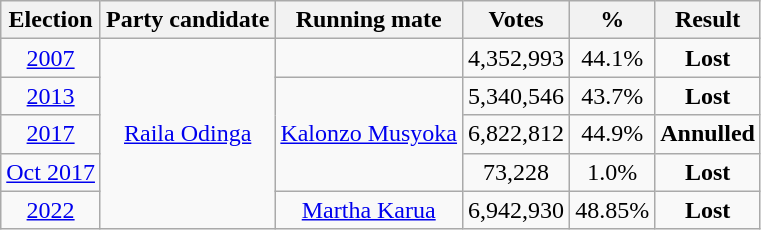<table class="wikitable" style="text-align:center">
<tr>
<th>Election</th>
<th>Party candidate</th>
<th>Running mate</th>
<th>Votes</th>
<th>%</th>
<th><strong>Result</strong></th>
</tr>
<tr>
<td><a href='#'>2007</a></td>
<td rowspan="5"><a href='#'>Raila Odinga</a></td>
<td></td>
<td>4,352,993</td>
<td>44.1%</td>
<td><strong>Lost</strong> </td>
</tr>
<tr>
<td><a href='#'>2013</a></td>
<td rowspan="3"><a href='#'>Kalonzo Musyoka</a></td>
<td>5,340,546</td>
<td>43.7%</td>
<td><strong>Lost</strong> </td>
</tr>
<tr>
<td><a href='#'>2017</a></td>
<td>6,822,812</td>
<td>44.9%</td>
<td><strong>Annulled</strong> </td>
</tr>
<tr>
<td><a href='#'>Oct 2017</a></td>
<td>73,228</td>
<td>1.0%</td>
<td><strong>Lost</strong> </td>
</tr>
<tr>
<td><a href='#'>2022</a></td>
<td><a href='#'>Martha Karua</a></td>
<td>6,942,930</td>
<td>48.85%</td>
<td><strong>Lost</strong> </td>
</tr>
</table>
